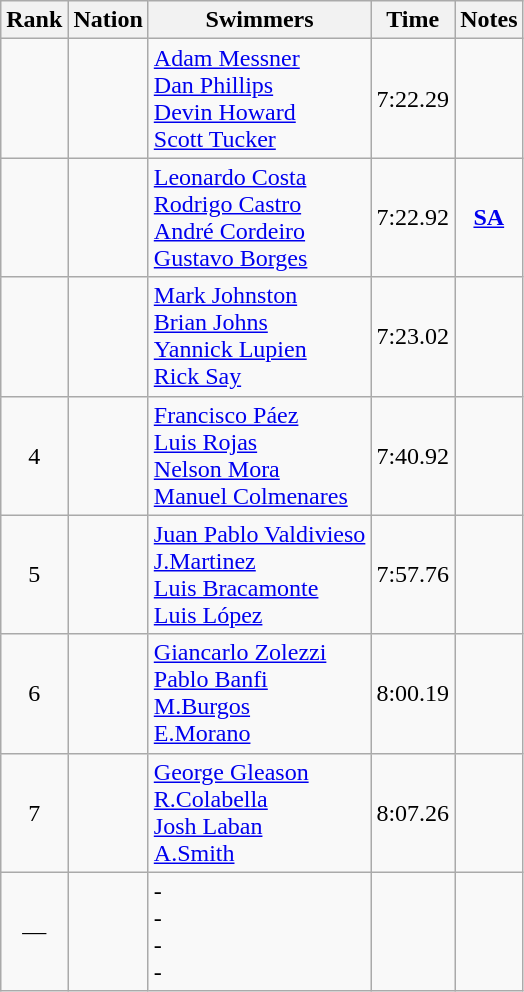<table class="wikitable sortable" style="text-align:center">
<tr>
<th>Rank</th>
<th>Nation</th>
<th>Swimmers</th>
<th>Time</th>
<th>Notes</th>
</tr>
<tr>
<td></td>
<td align="left"></td>
<td align="left"><a href='#'>Adam Messner</a> <br> <a href='#'>Dan Phillips</a> <br> <a href='#'>Devin Howard</a> <br> <a href='#'>Scott Tucker</a></td>
<td>7:22.29</td>
<td></td>
</tr>
<tr>
<td></td>
<td align="left"></td>
<td align="left"><a href='#'>Leonardo Costa</a> <br> <a href='#'>Rodrigo Castro</a> <br> <a href='#'>André Cordeiro</a> <br> <a href='#'>Gustavo Borges</a></td>
<td>7:22.92</td>
<td><strong><a href='#'>SA</a></strong></td>
</tr>
<tr>
<td></td>
<td align="left"></td>
<td align="left"><a href='#'>Mark Johnston</a> <br> <a href='#'>Brian Johns</a> <br> <a href='#'>Yannick Lupien</a> <br> <a href='#'>Rick Say</a></td>
<td>7:23.02</td>
<td></td>
</tr>
<tr>
<td>4</td>
<td align="left"></td>
<td align="left"><a href='#'>Francisco Páez</a> <br> <a href='#'>Luis Rojas</a> <br> <a href='#'>Nelson Mora</a> <br> <a href='#'>Manuel Colmenares</a></td>
<td>7:40.92</td>
<td></td>
</tr>
<tr>
<td>5</td>
<td align="left"></td>
<td align="left"><a href='#'>Juan Pablo Valdivieso</a> <br> <a href='#'>J.Martinez</a> <br> <a href='#'>Luis Bracamonte</a> <br> <a href='#'>Luis López</a></td>
<td>7:57.76</td>
<td></td>
</tr>
<tr>
<td>6</td>
<td align="left"></td>
<td align="left"><a href='#'>Giancarlo Zolezzi</a> <br> <a href='#'>Pablo Banfi</a> <br> <a href='#'>M.Burgos</a> <br> <a href='#'>E.Morano</a></td>
<td>8:00.19</td>
<td></td>
</tr>
<tr>
<td>7</td>
<td align="left"></td>
<td align="left"><a href='#'>George Gleason</a> <br> <a href='#'>R.Colabella</a> <br> <a href='#'>Josh Laban</a> <br> <a href='#'>A.Smith</a></td>
<td>8:07.26</td>
<td></td>
</tr>
<tr>
<td>—</td>
<td align="left"></td>
<td align="left">- <br> - <br> - <br> -</td>
<td></td>
<td></td>
</tr>
</table>
